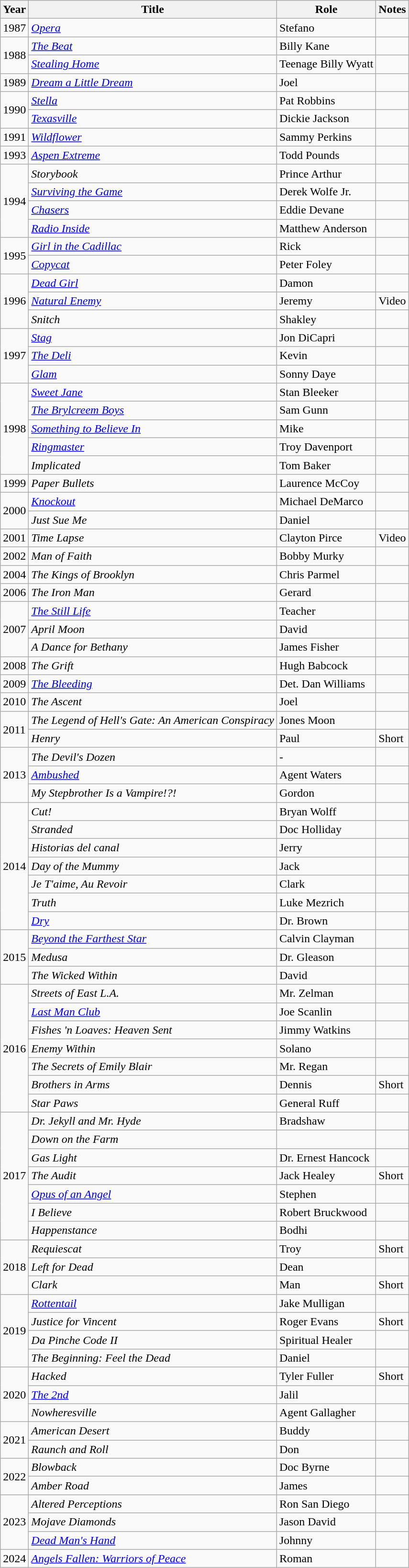<table class="wikitable sortable">
<tr>
<th>Year</th>
<th>Title</th>
<th>Role</th>
<th>Notes</th>
</tr>
<tr>
<td>1987</td>
<td><em><a href='#'>Opera</a></em></td>
<td>Stefano</td>
<td></td>
</tr>
<tr>
<td rowspan="2">1988</td>
<td><em><a href='#'>The Beat</a></em></td>
<td>Billy Kane</td>
<td></td>
</tr>
<tr>
<td><em><a href='#'>Stealing Home</a></em></td>
<td>Teenage Billy Wyatt</td>
<td></td>
</tr>
<tr>
<td>1989</td>
<td><em><a href='#'>Dream a Little Dream</a></em></td>
<td>Joel</td>
<td></td>
</tr>
<tr>
<td rowspan="2">1990</td>
<td><em><a href='#'>Stella</a></em></td>
<td>Pat Robbins</td>
<td></td>
</tr>
<tr>
<td><em><a href='#'>Texasville</a></em></td>
<td>Dickie Jackson</td>
<td></td>
</tr>
<tr>
<td>1991</td>
<td><em><a href='#'>Wildflower</a></em></td>
<td>Sammy Perkins</td>
<td></td>
</tr>
<tr>
<td>1993</td>
<td><em><a href='#'>Aspen Extreme</a></em></td>
<td>Todd Pounds</td>
<td></td>
</tr>
<tr>
<td rowspan="4">1994</td>
<td><em>Storybook</em></td>
<td>Prince Arthur</td>
<td></td>
</tr>
<tr>
<td><em><a href='#'>Surviving the Game</a></em></td>
<td>Derek Wolfe Jr.</td>
<td></td>
</tr>
<tr>
<td><em><a href='#'>Chasers</a></em></td>
<td>Eddie Devane</td>
<td></td>
</tr>
<tr>
<td><em><a href='#'>Radio Inside</a></em></td>
<td>Matthew Anderson</td>
<td></td>
</tr>
<tr>
<td rowspan="2">1995</td>
<td><em><a href='#'>Girl in the Cadillac</a></em></td>
<td>Rick</td>
<td></td>
</tr>
<tr>
<td><em><a href='#'>Copycat</a></em></td>
<td>Peter Foley</td>
<td></td>
</tr>
<tr>
<td rowspan="3">1996</td>
<td><em><a href='#'>Dead Girl</a></em></td>
<td>Damon</td>
<td></td>
</tr>
<tr>
<td><em><a href='#'>Natural Enemy</a></em></td>
<td>Jeremy</td>
<td>Video</td>
</tr>
<tr>
<td><em>Snitch</em></td>
<td>Shakley</td>
<td></td>
</tr>
<tr>
<td rowspan="3">1997</td>
<td><em><a href='#'>Stag</a></em></td>
<td>Jon DiCapri</td>
<td></td>
</tr>
<tr>
<td><em><a href='#'>The Deli</a></em></td>
<td>Kevin</td>
<td></td>
</tr>
<tr>
<td><em><a href='#'>Glam</a></em></td>
<td>Sonny Daye</td>
<td></td>
</tr>
<tr>
<td rowspan="5">1998</td>
<td><em><a href='#'>Sweet Jane</a></em></td>
<td>Stan Bleeker</td>
<td></td>
</tr>
<tr>
<td><em><a href='#'>The Brylcreem Boys</a></em></td>
<td>Sam Gunn</td>
<td></td>
</tr>
<tr>
<td><em><a href='#'>Something to Believe In</a></em></td>
<td>Mike</td>
<td></td>
</tr>
<tr>
<td><em><a href='#'>Ringmaster</a></em></td>
<td>Troy Davenport</td>
<td></td>
</tr>
<tr>
<td><em>Implicated</em></td>
<td>Tom Baker</td>
<td></td>
</tr>
<tr>
<td>1999</td>
<td><em>Paper Bullets</em></td>
<td>Laurence McCoy</td>
<td></td>
</tr>
<tr>
<td rowspan="2">2000</td>
<td><em><a href='#'>Knockout</a></em></td>
<td>Michael DeMarco</td>
<td></td>
</tr>
<tr>
<td><em>Just Sue Me</em></td>
<td>Daniel</td>
<td></td>
</tr>
<tr>
<td>2001</td>
<td><em>Time Lapse</em></td>
<td>Clayton Pirce</td>
<td>Video</td>
</tr>
<tr>
<td>2002</td>
<td><em>Man of Faith</em></td>
<td>Bobby Murky</td>
<td></td>
</tr>
<tr>
<td>2004</td>
<td><em>The Kings of Brooklyn</em></td>
<td>Chris Parmel</td>
<td></td>
</tr>
<tr>
<td>2006</td>
<td><em>The Iron Man</em></td>
<td>Gerard</td>
<td></td>
</tr>
<tr>
<td rowspan="3">2007</td>
<td><em><a href='#'>The Still Life</a></em></td>
<td>Teacher</td>
<td></td>
</tr>
<tr>
<td><em>April Moon</em></td>
<td>David</td>
<td></td>
</tr>
<tr>
<td><em>A Dance for Bethany</em></td>
<td>James Fisher</td>
<td></td>
</tr>
<tr>
<td>2008</td>
<td><em>The Grift</em></td>
<td>Hugh Babcock</td>
<td></td>
</tr>
<tr>
<td>2009</td>
<td><em><a href='#'>The Bleeding</a></em></td>
<td>Det. Dan Williams</td>
<td></td>
</tr>
<tr>
<td>2010</td>
<td><em>The Ascent</em></td>
<td>Joel</td>
<td></td>
</tr>
<tr>
<td rowspan="2">2011</td>
<td><em>The Legend of Hell's Gate: An American Conspiracy</em></td>
<td>Jones Moon</td>
<td></td>
</tr>
<tr>
<td><em>Henry</em></td>
<td>Paul</td>
<td>Short</td>
</tr>
<tr>
<td rowspan="3">2013</td>
<td><em>The Devil's Dozen</em></td>
<td>-</td>
<td></td>
</tr>
<tr>
<td><em><a href='#'>Ambushed</a></em></td>
<td>Agent Waters</td>
<td></td>
</tr>
<tr>
<td><em>My Stepbrother Is a Vampire!?!</em></td>
<td>Gordon</td>
<td></td>
</tr>
<tr>
<td rowspan="7">2014</td>
<td><em>Cut!</em></td>
<td>Bryan Wolff</td>
<td></td>
</tr>
<tr>
<td><em>Stranded</em></td>
<td>Doc Holliday</td>
<td></td>
</tr>
<tr>
<td><em>Historias del canal</em></td>
<td>Jerry</td>
<td></td>
</tr>
<tr>
<td><em>Day of the Mummy</em></td>
<td>Jack</td>
<td></td>
</tr>
<tr>
<td><em>Je T'aime, Au Revoir</em></td>
<td>Clark</td>
<td></td>
</tr>
<tr>
<td><em>Truth</em></td>
<td>Luke Mezrich</td>
<td></td>
</tr>
<tr>
<td><em><a href='#'>Dry</a></em></td>
<td>Dr. Brown</td>
<td></td>
</tr>
<tr>
<td rowspan="3">2015</td>
<td><em><a href='#'>Beyond the Farthest Star</a></em></td>
<td>Calvin Clayman</td>
<td></td>
</tr>
<tr>
<td><em>Medusa</em></td>
<td>Dr. Gleason</td>
<td></td>
</tr>
<tr>
<td><em>The Wicked Within</em></td>
<td>David</td>
<td></td>
</tr>
<tr>
<td rowspan="7">2016</td>
<td><em>Streets of East L.A.</em></td>
<td>Mr. Zelman</td>
<td></td>
</tr>
<tr>
<td><em><a href='#'>Last Man Club</a></em></td>
<td>Joe Scanlin</td>
<td></td>
</tr>
<tr>
<td><em>Fishes 'n Loaves: Heaven Sent</em></td>
<td>Jimmy Watkins</td>
<td></td>
</tr>
<tr>
<td><em>Enemy Within</em></td>
<td>Solano</td>
<td></td>
</tr>
<tr>
<td><em>The Secrets of Emily Blair</em></td>
<td>Mr. Regan</td>
<td></td>
</tr>
<tr>
<td><em>Brothers in Arms</em></td>
<td>Dennis</td>
<td>Short</td>
</tr>
<tr>
<td><em>Star Paws</em></td>
<td>General Ruff</td>
<td></td>
</tr>
<tr>
<td rowspan="7">2017</td>
<td><em>Dr. Jekyll and Mr. Hyde</em></td>
<td>Bradshaw</td>
<td></td>
</tr>
<tr>
<td><em>Down on the Farm</em></td>
<td></td>
<td></td>
</tr>
<tr>
<td><em>Gas Light</em></td>
<td>Dr. Ernest Hancock</td>
<td></td>
</tr>
<tr>
<td><em>The Audit</em></td>
<td>Jack Healey</td>
<td>Short</td>
</tr>
<tr>
<td><em><a href='#'>Opus of an Angel</a></em></td>
<td>Stephen</td>
<td></td>
</tr>
<tr>
<td><em>I Believe</em></td>
<td>Robert Bruckwood</td>
<td></td>
</tr>
<tr>
<td><em>Happenstance</em></td>
<td>Bodhi</td>
<td></td>
</tr>
<tr>
<td rowspan="3">2018</td>
<td><em>Requiescat</em></td>
<td>Troy</td>
<td>Short</td>
</tr>
<tr>
<td><em>Left for Dead</em></td>
<td>Dean</td>
<td></td>
</tr>
<tr>
<td><em>Clark</em></td>
<td>Man</td>
<td>Short</td>
</tr>
<tr>
<td rowspan="4">2019</td>
<td><em><a href='#'>Rottentail</a></em></td>
<td>Jake Mulligan</td>
<td></td>
</tr>
<tr>
<td><em>Justice for Vincent</em></td>
<td>Roger Evans</td>
<td>Short</td>
</tr>
<tr>
<td><em>Da Pinche Code II</em></td>
<td>Spiritual Healer</td>
<td></td>
</tr>
<tr>
<td><em>The Beginning: Feel the Dead</em></td>
<td>Daniel</td>
<td></td>
</tr>
<tr>
<td rowspan="3">2020</td>
<td><em>Hacked</em></td>
<td>Tyler Fuller</td>
<td>Short</td>
</tr>
<tr>
<td><em><a href='#'>The 2nd</a></em></td>
<td>Jalil</td>
<td></td>
</tr>
<tr>
<td><em>Nowheresville</em></td>
<td>Agent Gallagher</td>
<td></td>
</tr>
<tr>
<td rowspan="2">2021</td>
<td><em>American Desert</em></td>
<td>Buddy</td>
<td></td>
</tr>
<tr>
<td><em>Raunch and Roll</em></td>
<td>Don</td>
<td></td>
</tr>
<tr>
<td rowspan="2">2022</td>
<td><em>Blowback</em></td>
<td>Doc Byrne</td>
<td></td>
</tr>
<tr>
<td><em>Amber Road</em></td>
<td>James</td>
<td></td>
</tr>
<tr>
<td rowspan="3">2023</td>
<td><em>Altered Perceptions</em></td>
<td>Ron San Diego</td>
<td></td>
</tr>
<tr>
<td><em>Mojave Diamonds</em></td>
<td>Jason David</td>
<td></td>
</tr>
<tr>
<td><em><a href='#'>Dead Man's Hand</a></em></td>
<td>Johnny</td>
<td></td>
</tr>
<tr>
<td>2024</td>
<td><em><a href='#'>Angels Fallen: Warriors of Peace</a></em></td>
<td>Roman</td>
<td></td>
</tr>
</table>
